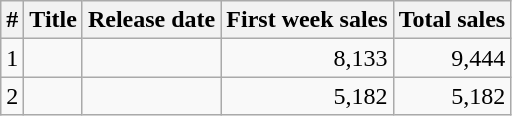<table class="wikitable" style="text-align:center;">
<tr>
<th>#</th>
<th>Title</th>
<th>Release date</th>
<th>First week sales</th>
<th>Total sales</th>
</tr>
<tr>
<td>1</td>
<td align="left"></td>
<td></td>
<td align="right">8,133</td>
<td align="right">9,444</td>
</tr>
<tr>
<td>2</td>
<td align="left"></td>
<td></td>
<td align="right">5,182</td>
<td align="right">5,182</td>
</tr>
</table>
